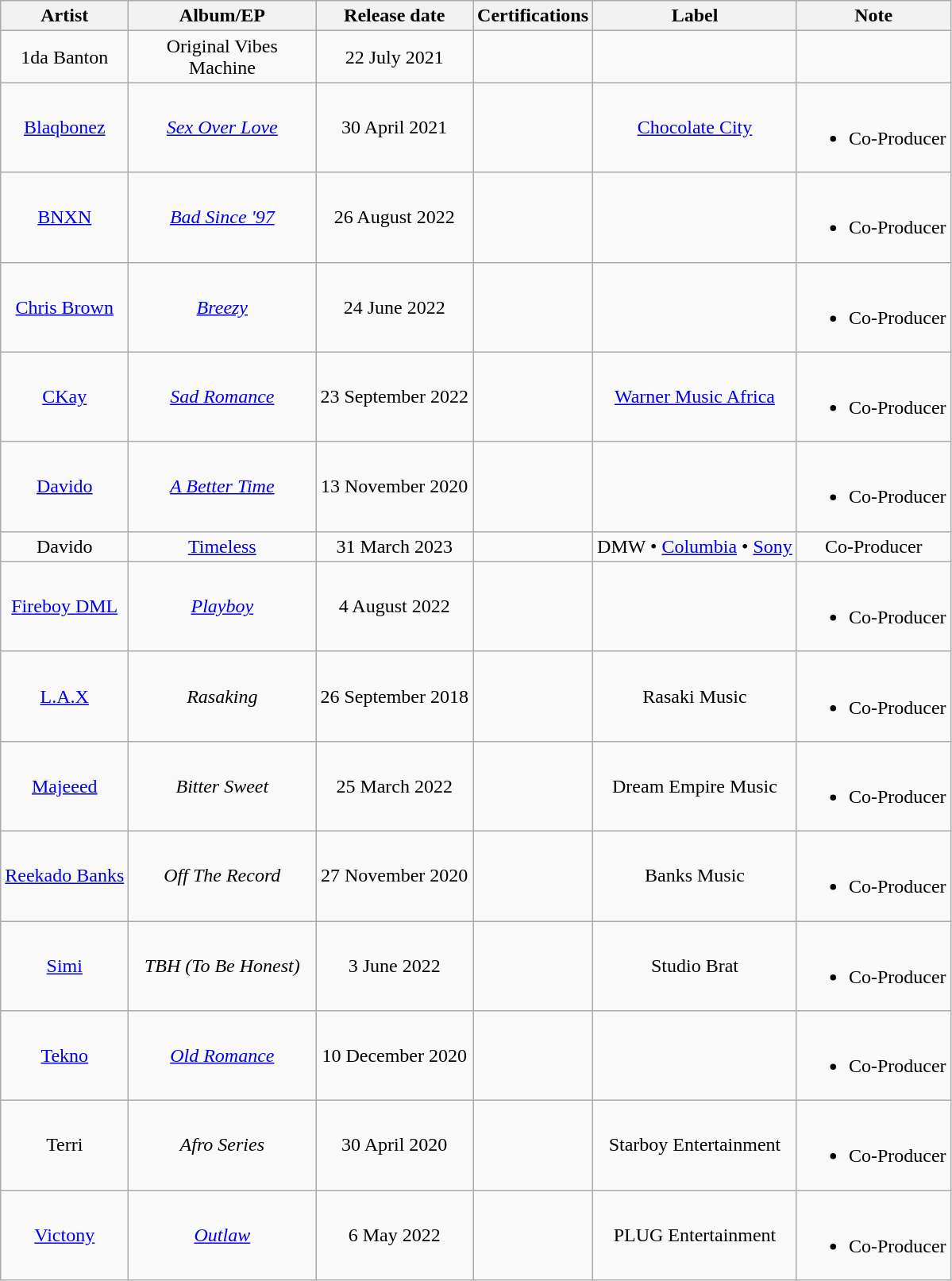<table class="wikitable plainrowheaders" style="text-align:center;" border="1">
<tr>
<th>Artist</th>
<th width="150">Album/EP</th>
<th>Release date</th>
<th>Certifications</th>
<th>Label</th>
<th>Note</th>
</tr>
<tr>
<td>1da Banton</td>
<td>Original Vibes Machine</td>
<td>22 July 2021</td>
<td></td>
<td></td>
<td></td>
</tr>
<tr>
<td rowspan="1"><a href='#'>Blaqbonez</a></td>
<td><em><a href='#'>Sex Over Love</a></em></td>
<td>30 April 2021</td>
<td></td>
<td><a href='#'>Chocolate City</a></td>
<td><br><ul><li>Co-Producer</li></ul></td>
</tr>
<tr>
<td rowspan="1"><a href='#'>BNXN</a></td>
<td><em><a href='#'>Bad Since '97</a></em></td>
<td>26 August 2022</td>
<td></td>
<td></td>
<td><br><ul><li>Co-Producer</li></ul></td>
</tr>
<tr>
<td rowspan="1"><a href='#'>Chris Brown</a></td>
<td><em><a href='#'>Breezy</a></em></td>
<td>24 June 2022</td>
<td></td>
<td></td>
<td><br><ul><li>Co-Producer</li></ul></td>
</tr>
<tr>
<td rowspan="1"><a href='#'>CKay</a></td>
<td><em><a href='#'>Sad Romance</a></em></td>
<td>23 September 2022</td>
<td></td>
<td><a href='#'>Warner Music Africa</a></td>
<td><br><ul><li>Co-Producer</li></ul></td>
</tr>
<tr>
<td rowspan="1"><a href='#'>Davido</a></td>
<td><em><a href='#'>A Better Time</a></em></td>
<td>13 November 2020</td>
<td></td>
<td></td>
<td><br><ul><li>Co-Producer</li></ul></td>
</tr>
<tr>
<td>Davido</td>
<td><a href='#'>Timeless</a></td>
<td>31 March 2023</td>
<td></td>
<td>DMW • <a href='#'>Columbia</a> • <a href='#'>Sony</a></td>
<td>Co-Producer</td>
</tr>
<tr>
<td><a href='#'>Fireboy DML</a></td>
<td><em><a href='#'>Playboy</a></em></td>
<td>4 August 2022</td>
<td></td>
<td></td>
<td><br><ul><li>Co-Producer</li></ul></td>
</tr>
<tr>
<td rowspan="1"><a href='#'>L.A.X</a></td>
<td><em>Rasaking</em></td>
<td>26 September 2018</td>
<td></td>
<td>Rasaki Music</td>
<td><br><ul><li>Co-Producer</li></ul></td>
</tr>
<tr>
<td rowspan="1"><a href='#'>Majeeed</a></td>
<td><em>Bitter Sweet</em></td>
<td>25 March 2022</td>
<td></td>
<td>Dream Empire Music</td>
<td><br><ul><li>Co-Producer</li></ul></td>
</tr>
<tr>
<td rowspan="1"><a href='#'>Reekado Banks</a></td>
<td><em>Off The Record</em></td>
<td>27 November 2020</td>
<td></td>
<td>Banks Music</td>
<td><br><ul><li>Co-Producer</li></ul></td>
</tr>
<tr>
<td rowspan="1"><a href='#'>Simi</a></td>
<td><em>TBH (To Be Honest)</em></td>
<td>3 June 2022</td>
<td></td>
<td>Studio Brat</td>
<td><br><ul><li>Co-Producer</li></ul></td>
</tr>
<tr>
<td rowspan="1"><a href='#'>Tekno</a></td>
<td><em><a href='#'>Old Romance</a></em></td>
<td>10 December 2020</td>
<td></td>
<td></td>
<td><br><ul><li>Co-Producer</li></ul></td>
</tr>
<tr>
<td rowspan="1">Terri</td>
<td><em>Afro Series</em></td>
<td>30 April 2020</td>
<td></td>
<td>Starboy Entertainment</td>
<td><br><ul><li>Co-Producer</li></ul></td>
</tr>
<tr>
<td rowspan="1"><a href='#'>Victony</a></td>
<td><em><a href='#'>Outlaw</a></em></td>
<td>6 May 2022</td>
<td></td>
<td>PLUG Entertainment</td>
<td><br><ul><li>Co-Producer</li></ul></td>
</tr>
</table>
